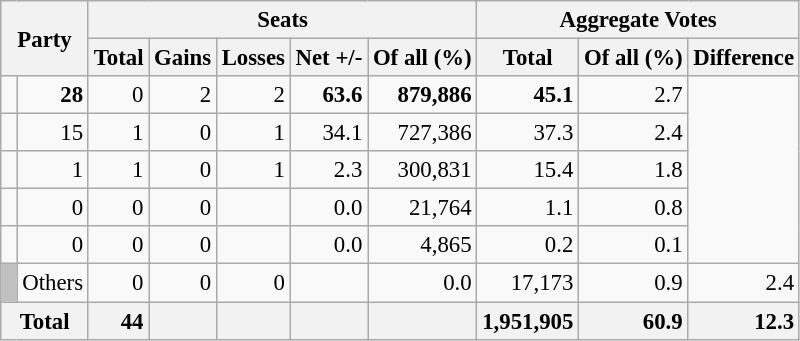<table class="wikitable sortable" style="text-align:right; font-size:95%;">
<tr>
<th colspan="2" rowspan="2">Party</th>
<th colspan="5">Seats</th>
<th colspan="3">Aggregate Votes</th>
</tr>
<tr>
<th>Total</th>
<th>Gains</th>
<th>Losses</th>
<th>Net +/-</th>
<th>Of all (%)</th>
<th>Total</th>
<th>Of all (%)</th>
<th>Difference</th>
</tr>
<tr>
<td></td>
<td><strong>28</strong></td>
<td>0</td>
<td>2</td>
<td>2</td>
<td><strong>63.6</strong></td>
<td><strong>879,886</strong></td>
<td><strong>45.1</strong></td>
<td>2.7</td>
</tr>
<tr>
<td></td>
<td>15</td>
<td>1</td>
<td>0</td>
<td>1</td>
<td>34.1</td>
<td>727,386</td>
<td>37.3</td>
<td>2.4</td>
</tr>
<tr>
<td></td>
<td>1</td>
<td>1</td>
<td>0</td>
<td>1</td>
<td>2.3</td>
<td>300,831</td>
<td>15.4</td>
<td>1.8</td>
</tr>
<tr>
<td></td>
<td>0</td>
<td>0</td>
<td>0</td>
<td></td>
<td>0.0</td>
<td>21,764</td>
<td>1.1</td>
<td>0.8</td>
</tr>
<tr>
<td></td>
<td>0</td>
<td>0</td>
<td>0</td>
<td></td>
<td>0.0</td>
<td>4,865</td>
<td>0.2</td>
<td>0.1</td>
</tr>
<tr>
<td style="background:silver;"> </td>
<td align=left>Others</td>
<td>0</td>
<td>0</td>
<td>0</td>
<td></td>
<td>0.0</td>
<td>17,173</td>
<td>0.9</td>
<td>2.4</td>
</tr>
<tr class="sortbottom">
<th colspan="2" style="background:#f2f2f2"><strong>Total</strong></th>
<td style="background:#f2f2f2;"><strong>44</strong></td>
<td style="background:#f2f2f2;"></td>
<td style="background:#f2f2f2;"></td>
<td style="background:#f2f2f2;"></td>
<td style="background:#f2f2f2;"></td>
<td style="background:#f2f2f2;"><strong>1,951,905</strong></td>
<td style="background:#f2f2f2;"><strong>60.9</strong></td>
<td style="background:#f2f2f2;"><strong>12.3</strong></td>
</tr>
</table>
